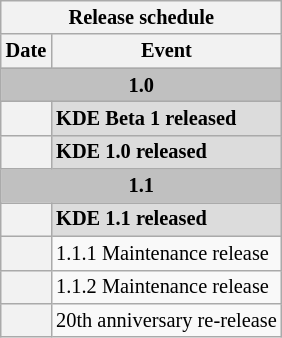<table class="wikitable collapsible floatright" style="font-size: 85%">
<tr>
<th colspan="2">Release schedule</th>
</tr>
<tr>
<th>Date</th>
<th>Event</th>
</tr>
<tr>
<th colspan="2" style="background:silver;">1.0</th>
</tr>
<tr>
<th></th>
<td style="background:#DCDCDC"><strong>KDE Beta 1 released</strong></td>
</tr>
<tr>
<th></th>
<td style="background:#DCDCDC"><strong>KDE 1.0 released</strong></td>
</tr>
<tr>
<th colspan="2" style="background:silver;">1.1</th>
</tr>
<tr>
<th></th>
<td style="background:#DCDCDC"><strong>KDE 1.1 released</strong></td>
</tr>
<tr>
<th></th>
<td>1.1.1 Maintenance release</td>
</tr>
<tr>
<th></th>
<td>1.1.2 Maintenance release</td>
</tr>
<tr>
<th></th>
<td>20th anniversary re-release</td>
</tr>
</table>
